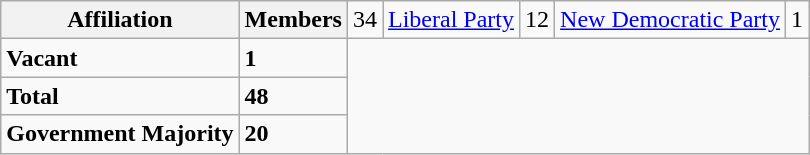<table class="wikitable">
<tr>
<th colspan="2">Affiliation</th>
<th>Members<br></th>
<td>34<br></td>
<td><a href='#'>Liberal Party</a></td>
<td>12<br></td>
<td><a href='#'>New Democratic Party</a></td>
<td>1</td>
</tr>
<tr>
<td colspan="2" rowspan="1"><strong>Vacant</strong><br></td>
<td><strong>1</strong></td>
</tr>
<tr>
<td colspan="2" rowspan="1"><strong>Total</strong><br></td>
<td><strong>48</strong></td>
</tr>
<tr>
<td colspan="2" rowspan="1"><strong>Government Majority</strong><br></td>
<td><strong>20</strong></td>
</tr>
</table>
